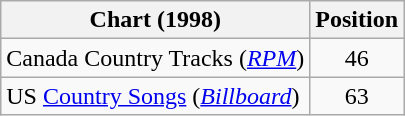<table class="wikitable sortable">
<tr>
<th scope="col">Chart (1998)</th>
<th scope="col">Position</th>
</tr>
<tr>
<td>Canada Country Tracks (<em><a href='#'>RPM</a></em>)</td>
<td align="center">46</td>
</tr>
<tr>
<td>US <a href='#'>Country Songs</a> (<em><a href='#'>Billboard</a></em>)</td>
<td align="center">63</td>
</tr>
</table>
